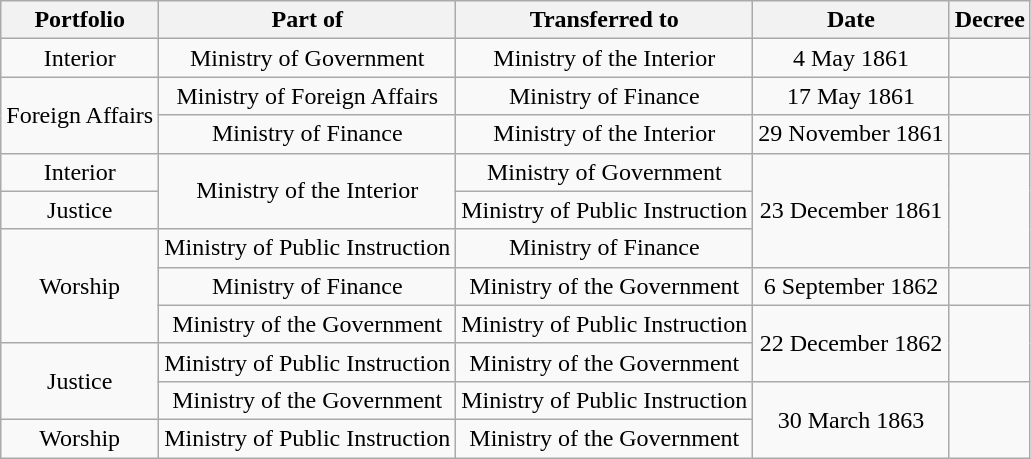<table class="wikitable" style="text-align:center;">
<tr>
<th>Portfolio</th>
<th>Part of</th>
<th>Transferred to</th>
<th>Date</th>
<th>Decree</th>
</tr>
<tr>
<td>Interior</td>
<td>Ministry of Government</td>
<td>Ministry of the Interior</td>
<td>4 May 1861</td>
<td></td>
</tr>
<tr>
<td rowspan=2>Foreign Affairs</td>
<td>Ministry of Foreign Affairs</td>
<td>Ministry of Finance</td>
<td>17 May 1861</td>
<td></td>
</tr>
<tr>
<td>Ministry of Finance</td>
<td>Ministry of the Interior</td>
<td>29 November 1861</td>
<td></td>
</tr>
<tr>
<td>Interior</td>
<td rowspan=2>Ministry of the Interior</td>
<td>Ministry of Government</td>
<td rowspan=3>23 December 1861</td>
<td rowspan=3></td>
</tr>
<tr>
<td>Justice</td>
<td>Ministry of Public Instruction</td>
</tr>
<tr>
<td rowspan=3>Worship</td>
<td>Ministry of Public Instruction</td>
<td>Ministry of Finance</td>
</tr>
<tr>
<td>Ministry of Finance</td>
<td>Ministry of the Government</td>
<td>6 September 1862</td>
<td></td>
</tr>
<tr>
<td>Ministry of the Government</td>
<td>Ministry of Public Instruction</td>
<td rowspan=2>22 December 1862</td>
<td rowspan=2></td>
</tr>
<tr>
<td rowspan=2>Justice</td>
<td>Ministry of Public Instruction</td>
<td>Ministry of the Government</td>
</tr>
<tr>
<td>Ministry of the Government</td>
<td>Ministry of Public Instruction</td>
<td rowspan=2>30 March 1863</td>
<td rowspan=2></td>
</tr>
<tr>
<td>Worship</td>
<td>Ministry of Public Instruction</td>
<td>Ministry of the Government</td>
</tr>
</table>
